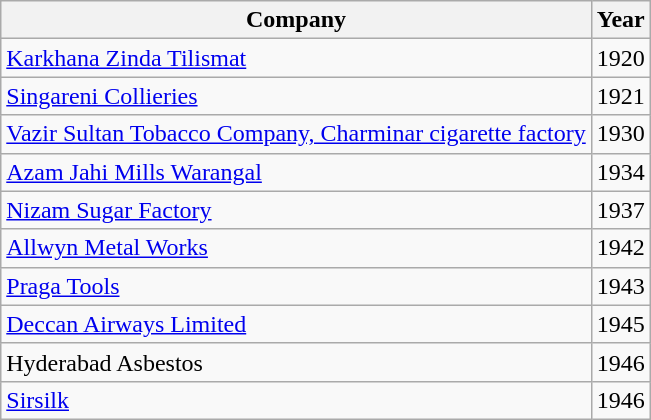<table class="wikitable">
<tr>
<th>Company</th>
<th>Year</th>
</tr>
<tr>
<td><a href='#'>Karkhana Zinda Tilismat</a></td>
<td>1920</td>
</tr>
<tr>
<td><a href='#'>Singareni Collieries</a></td>
<td>1921</td>
</tr>
<tr>
<td><a href='#'>Vazir Sultan Tobacco Company, Charminar cigarette factory</a></td>
<td>1930</td>
</tr>
<tr>
<td><a href='#'>Azam Jahi Mills Warangal</a></td>
<td>1934</td>
</tr>
<tr>
<td><a href='#'>Nizam Sugar Factory</a></td>
<td>1937</td>
</tr>
<tr>
<td><a href='#'>Allwyn Metal Works</a></td>
<td>1942</td>
</tr>
<tr>
<td><a href='#'>Praga Tools</a></td>
<td>1943</td>
</tr>
<tr>
<td><a href='#'>Deccan Airways Limited</a></td>
<td>1945</td>
</tr>
<tr>
<td>Hyderabad Asbestos</td>
<td>1946</td>
</tr>
<tr>
<td><a href='#'>Sirsilk</a></td>
<td>1946</td>
</tr>
</table>
